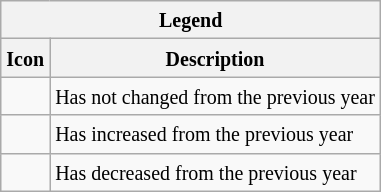<table class="wikitable">
<tr>
<th colspan="2"><small>Legend</small></th>
</tr>
<tr>
<th><small> Icon</small></th>
<th><small> Description</small></th>
</tr>
<tr>
<td></td>
<td><small>Has not changed from the previous year</small></td>
</tr>
<tr>
<td></td>
<td><small>Has increased from the previous year</small></td>
</tr>
<tr>
<td></td>
<td><small>Has decreased from the previous year</small></td>
</tr>
</table>
